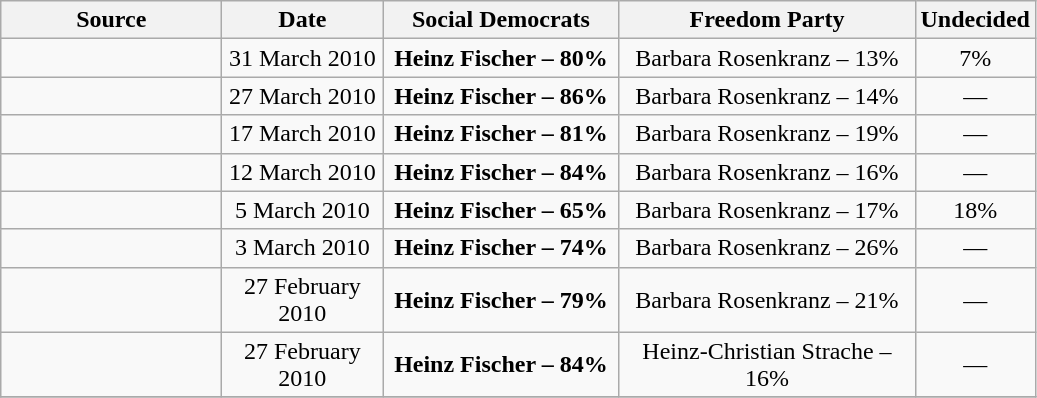<table class="wikitable sortable" border="1">
<tr>
<th style="width:140px">Source</th>
<th style="width:100px">Date</th>
<th style="width:150px">Social Democrats</th>
<th style="width:190px">Freedom Party</th>
<th style="width:40px">Undecided</th>
</tr>
<tr>
<td></td>
<td align="center">31 March 2010</td>
<td align="center"><strong>Heinz Fischer – 80%</strong></td>
<td align="center">Barbara Rosenkranz – 13%</td>
<td align="center">7%</td>
</tr>
<tr>
<td></td>
<td align="center">27 March 2010</td>
<td align="center"><strong>Heinz Fischer – 86%</strong></td>
<td align="center">Barbara Rosenkranz – 14%</td>
<td align="center">—</td>
</tr>
<tr>
<td></td>
<td align="center">17 March 2010</td>
<td align="center"><strong>Heinz Fischer – 81%</strong></td>
<td align="center">Barbara Rosenkranz – 19%</td>
<td align="center">—</td>
</tr>
<tr>
<td></td>
<td align="center">12 March 2010</td>
<td align="center"><strong>Heinz Fischer – 84%</strong></td>
<td align="center">Barbara Rosenkranz – 16%</td>
<td align="center">—</td>
</tr>
<tr>
<td></td>
<td align="center">5 March 2010</td>
<td align="center"><strong>Heinz Fischer – 65%</strong></td>
<td align="center">Barbara Rosenkranz – 17%</td>
<td align="center">18%</td>
</tr>
<tr>
<td></td>
<td align="center">3 March 2010</td>
<td align="center"><strong>Heinz Fischer – 74%</strong></td>
<td align="center">Barbara Rosenkranz – 26%</td>
<td align="center">—</td>
</tr>
<tr>
<td></td>
<td align="center">27 February 2010</td>
<td align="center"><strong>Heinz Fischer – 79%</strong></td>
<td align="center">Barbara Rosenkranz – 21%</td>
<td align="center">—</td>
</tr>
<tr>
<td></td>
<td align="center">27 February 2010</td>
<td align="center"><strong>Heinz Fischer – 84%</strong></td>
<td align="center">Heinz-Christian Strache – 16%</td>
<td align="center">—</td>
</tr>
<tr>
</tr>
</table>
